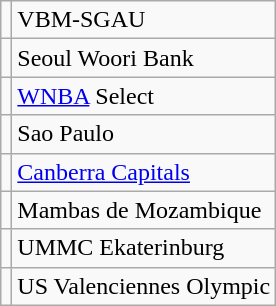<table class="wikitable">
<tr>
<td></td>
<td>VBM-SGAU</td>
</tr>
<tr>
<td></td>
<td>Seoul Woori Bank</td>
</tr>
<tr>
<td></td>
<td><a href='#'>WNBA</a> Select</td>
</tr>
<tr>
<td></td>
<td>Sao Paulo</td>
</tr>
<tr>
<td></td>
<td><a href='#'>Canberra Capitals</a></td>
</tr>
<tr>
<td></td>
<td>Mambas de Mozambique</td>
</tr>
<tr>
<td></td>
<td>UMMC Ekaterinburg</td>
</tr>
<tr>
<td></td>
<td>US Valenciennes Olympic</td>
</tr>
</table>
